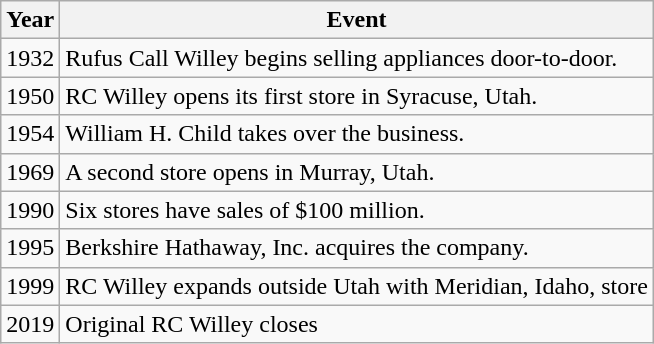<table class="wikitable">
<tr>
<th>Year</th>
<th>Event</th>
</tr>
<tr>
<td>1932</td>
<td>Rufus Call Willey begins selling appliances door-to-door.</td>
</tr>
<tr>
<td>1950</td>
<td>RC Willey opens its first store in Syracuse, Utah.</td>
</tr>
<tr>
<td>1954</td>
<td>William H. Child takes over the business.</td>
</tr>
<tr>
<td>1969</td>
<td>A second store opens in Murray, Utah.</td>
</tr>
<tr>
<td>1990</td>
<td>Six stores have sales of $100 million.</td>
</tr>
<tr>
<td>1995</td>
<td>Berkshire Hathaway, Inc. acquires the company.</td>
</tr>
<tr>
<td>1999</td>
<td>RC Willey expands outside Utah with Meridian, Idaho, store</td>
</tr>
<tr>
<td>2019</td>
<td>Original RC Willey closes</td>
</tr>
</table>
